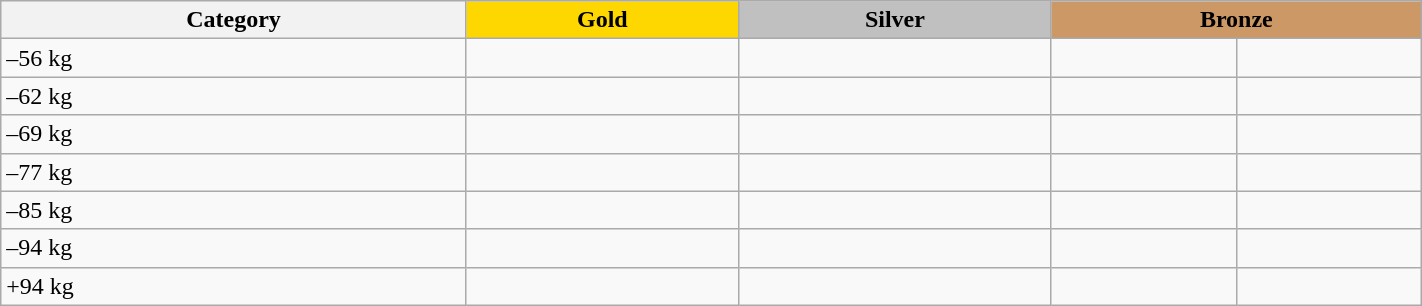<table class=wikitable  width=75%>
<tr>
<th>Category</th>
<th style="background: gold">Gold</th>
<th style="background: silver">Silver</th>
<th style="background: #cc9966" colspan=2>Bronze</th>
</tr>
<tr>
<td>–56 kg</td>
<td></td>
<td></td>
<td></td>
<td></td>
</tr>
<tr>
<td>–62 kg</td>
<td></td>
<td></td>
<td></td>
<td></td>
</tr>
<tr>
<td>–69 kg</td>
<td></td>
<td></td>
<td></td>
<td></td>
</tr>
<tr>
<td>–77 kg</td>
<td></td>
<td></td>
<td></td>
<td></td>
</tr>
<tr>
<td>–85 kg</td>
<td></td>
<td></td>
<td></td>
<td></td>
</tr>
<tr>
<td>–94 kg</td>
<td></td>
<td></td>
<td></td>
<td></td>
</tr>
<tr>
<td>+94 kg</td>
<td></td>
<td></td>
<td></td>
<td></td>
</tr>
</table>
